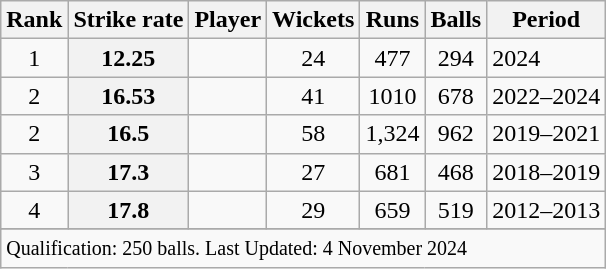<table class="wikitable">
<tr>
<th>Rank</th>
<th>Strike rate</th>
<th>Player</th>
<th>Wickets</th>
<th>Runs</th>
<th>Balls</th>
<th>Period</th>
</tr>
<tr>
<td style="text-align:center">1</td>
<th scope=row style=text-align:center;>12.25</th>
<td></td>
<td style="text-align:center">24</td>
<td style="text-align:center">477</td>
<td style="text-align:center">294</td>
<td>2024</td>
</tr>
<tr>
<td style="text-align:center">2</td>
<th scope=row style=text-align:center;>16.53</th>
<td></td>
<td style="text-align:center">41</td>
<td style="text-align:center">1010</td>
<td style="text-align:center">678</td>
<td>2022–2024</td>
</tr>
<tr>
<td style="text-align:center">2</td>
<th scope=row style=text-align:center;>16.5</th>
<td></td>
<td style="text-align:center">58</td>
<td style="text-align:center">1,324</td>
<td style="text-align:center">962</td>
<td>2019–2021</td>
</tr>
<tr>
<td style="text-align:center">3</td>
<th scope=row style=text-align:center;>17.3</th>
<td></td>
<td style="text-align:center">27</td>
<td style="text-align:center">681</td>
<td style="text-align:center">468</td>
<td>2018–2019</td>
</tr>
<tr>
<td style="text-align:center">4</td>
<th scope=row style=text-align:center;>17.8</th>
<td></td>
<td style="text-align:center">29</td>
<td style="text-align:center">659</td>
<td style="text-align:center">519</td>
<td>2012–2013</td>
</tr>
<tr>
</tr>
<tr class=sortbottom>
<td colspan=7><small>Qualification: 250 balls. Last Updated: 4 November 2024</small></td>
</tr>
</table>
